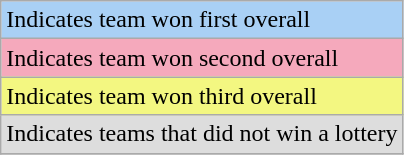<table class="wikitable">
<tr>
<td style="background:#A9D0F5;">Indicates team won first overall</td>
</tr>
<tr>
<td style="background:#F5A9BC;">Indicates team won second overall</td>
</tr>
<tr>
<td style="background:#F3F781;">Indicates team won third overall</td>
</tr>
<tr>
<td style="background:#DDDDDD;">Indicates teams that did not win a lottery</td>
</tr>
<tr>
</tr>
</table>
